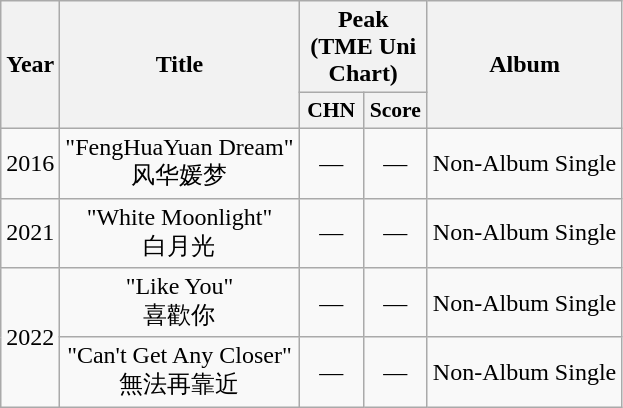<table class="wikitable plainrowheaders" style="text-align:center">
<tr>
<th scope="col" rowspan="2">Year</th>
<th scope="col" rowspan="2">Title</th>
<th scope="col" colspan="2">Peak (TME Uni Chart)</th>
<th scope="col" rowspan="2">Album</th>
</tr>
<tr>
<th scope="col" style="font-size:90%; width:2.5em">CHN</th>
<th scope="col" style="font-size:90%; width:2.5em">Score</th>
</tr>
<tr>
<td rowspan="1">2016</td>
<td rowspan="1">"FengHuaYuan Dream" <br> 风华媛梦</td>
<td>—</td>
<td>—</td>
<td>Non-Album Single</td>
</tr>
<tr>
<td rowspan="1">2021</td>
<td>"White Moonlight" <br> 白月光</td>
<td>—</td>
<td>—</td>
<td>Non-Album Single</td>
</tr>
<tr>
<td rowspan="4">2022</td>
<td>"Like You" <br> 喜歡你</td>
<td>—</td>
<td>—</td>
<td>Non-Album Single</td>
</tr>
<tr>
<td>"Can't Get Any Closer" <br> 無法再靠近</td>
<td>—</td>
<td>—</td>
<td>Non-Album Single</td>
</tr>
</table>
